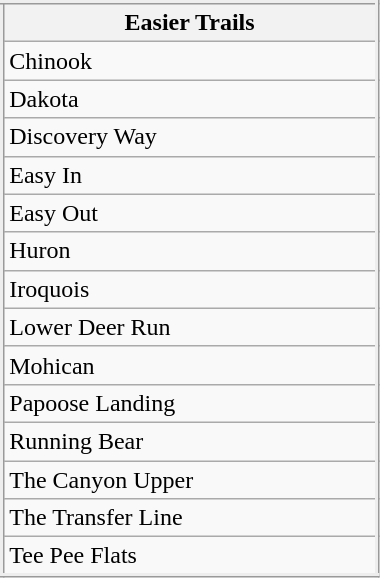<table class="wikitable" style="margin:10px; float:left; border: inset; border-collapse:collapse;" border="2" width="20%">
<tr>
<th>Easier Trails </th>
</tr>
<tr>
<td>Chinook</td>
</tr>
<tr>
<td>Dakota</td>
</tr>
<tr>
<td>Discovery Way</td>
</tr>
<tr>
<td>Easy In</td>
</tr>
<tr>
<td>Easy Out</td>
</tr>
<tr>
<td>Huron</td>
</tr>
<tr>
<td>Iroquois</td>
</tr>
<tr>
<td>Lower Deer Run</td>
</tr>
<tr>
<td>Mohican</td>
</tr>
<tr>
<td>Papoose Landing</td>
</tr>
<tr>
<td>Running Bear</td>
</tr>
<tr>
<td>The Canyon Upper</td>
</tr>
<tr>
<td>The Transfer Line</td>
</tr>
<tr>
<td>Tee Pee Flats</td>
</tr>
<tr>
</tr>
</table>
